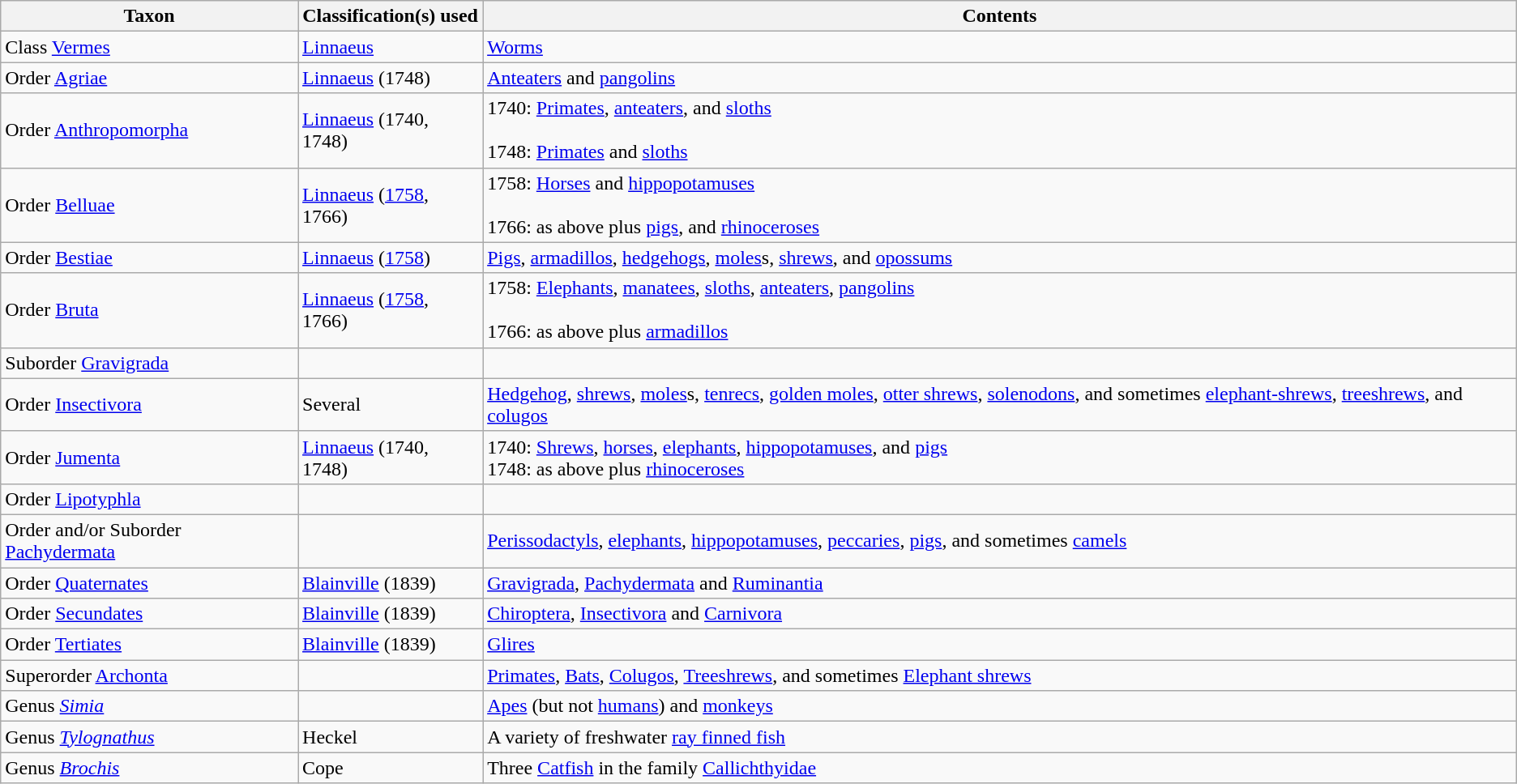<table class="wikitable">
<tr>
<th>Taxon</th>
<th>Classification(s) used</th>
<th>Contents</th>
</tr>
<tr>
<td>Class <a href='#'>Vermes</a></td>
<td><a href='#'>Linnaeus</a></td>
<td><a href='#'>Worms</a></td>
</tr>
<tr>
<td>Order <a href='#'>Agriae</a></td>
<td><a href='#'>Linnaeus</a> (1748)</td>
<td><a href='#'>Anteaters</a> and <a href='#'>pangolins</a></td>
</tr>
<tr>
<td>Order <a href='#'>Anthropomorpha</a></td>
<td><a href='#'>Linnaeus</a> (1740, 1748)</td>
<td>1740: <a href='#'>Primates</a>, <a href='#'>anteaters</a>, and <a href='#'>sloths</a><br><br>1748: <a href='#'>Primates</a> and <a href='#'>sloths</a></td>
</tr>
<tr>
<td>Order <a href='#'>Belluae</a></td>
<td><a href='#'>Linnaeus</a> (<a href='#'>1758</a>, 1766)</td>
<td>1758: <a href='#'>Horses</a> and <a href='#'>hippopotamuses</a><br><br>1766: as above plus <a href='#'>pigs</a>, and <a href='#'>rhinoceroses</a></td>
</tr>
<tr>
<td>Order <a href='#'>Bestiae</a></td>
<td><a href='#'>Linnaeus</a> (<a href='#'>1758</a>)</td>
<td><a href='#'>Pigs</a>, <a href='#'>armadillos</a>, <a href='#'>hedgehogs</a>, <a href='#'>moles</a>s, <a href='#'>shrews</a>, and <a href='#'>opossums</a></td>
</tr>
<tr>
<td>Order <a href='#'>Bruta</a></td>
<td><a href='#'>Linnaeus</a> (<a href='#'>1758</a>, 1766)</td>
<td>1758: <a href='#'>Elephants</a>, <a href='#'>manatees</a>, <a href='#'>sloths</a>, <a href='#'>anteaters</a>, <a href='#'>pangolins</a><br><br>1766: as above plus <a href='#'>armadillos</a></td>
</tr>
<tr>
<td>Suborder <a href='#'>Gravigrada</a></td>
<td></td>
<td></td>
</tr>
<tr>
<td>Order <a href='#'>Insectivora</a></td>
<td>Several</td>
<td><a href='#'>Hedgehog</a>, <a href='#'>shrews</a>, <a href='#'>moles</a>s, <a href='#'>tenrecs</a>, <a href='#'>golden moles</a>, <a href='#'>otter shrews</a>, <a href='#'>solenodons</a>, and sometimes <a href='#'>elephant-shrews</a>, <a href='#'>treeshrews</a>, and <a href='#'>colugos</a></td>
</tr>
<tr>
<td>Order <a href='#'>Jumenta</a></td>
<td><a href='#'>Linnaeus</a> (1740, 1748)</td>
<td>1740: <a href='#'>Shrews</a>, <a href='#'>horses</a>, <a href='#'>elephants</a>, <a href='#'>hippopotamuses</a>, and <a href='#'>pigs</a><br>1748: as above plus <a href='#'>rhinoceroses</a></td>
</tr>
<tr>
<td>Order <a href='#'>Lipotyphla</a></td>
<td></td>
<td></td>
</tr>
<tr>
<td>Order and/or Suborder <a href='#'>Pachydermata</a></td>
<td></td>
<td><a href='#'>Perissodactyls</a>, <a href='#'>elephants</a>, <a href='#'>hippopotamuses</a>, <a href='#'>peccaries</a>, <a href='#'>pigs</a>, and sometimes <a href='#'>camels</a></td>
</tr>
<tr>
<td>Order <a href='#'>Quaternates</a></td>
<td><a href='#'>Blainville</a> (1839)</td>
<td><a href='#'>Gravigrada</a>, <a href='#'>Pachydermata</a> and <a href='#'>Ruminantia</a></td>
</tr>
<tr>
<td>Order <a href='#'>Secundates</a></td>
<td><a href='#'>Blainville</a> (1839)</td>
<td><a href='#'>Chiroptera</a>, <a href='#'>Insectivora</a> and <a href='#'>Carnivora</a></td>
</tr>
<tr>
<td>Order <a href='#'>Tertiates</a></td>
<td><a href='#'>Blainville</a> (1839)</td>
<td><a href='#'>Glires</a></td>
</tr>
<tr>
<td>Superorder <a href='#'>Archonta</a></td>
<td></td>
<td><a href='#'>Primates</a>, <a href='#'>Bats</a>, <a href='#'>Colugos</a>, <a href='#'>Treeshrews</a>, and sometimes <a href='#'>Elephant shrews</a></td>
</tr>
<tr>
<td>Genus <em><a href='#'>Simia</a></em></td>
<td></td>
<td><a href='#'>Apes</a> (but not <a href='#'>humans</a>) and <a href='#'>monkeys</a></td>
</tr>
<tr>
<td>Genus <em><a href='#'>Tylognathus</a></em></td>
<td>Heckel</td>
<td>A variety of freshwater <a href='#'>ray finned fish</a></td>
</tr>
<tr>
<td>Genus <em><a href='#'>Brochis</a></em></td>
<td>Cope</td>
<td>Three <a href='#'>Catfish</a> in the family <a href='#'>Callichthyidae</a></td>
</tr>
</table>
